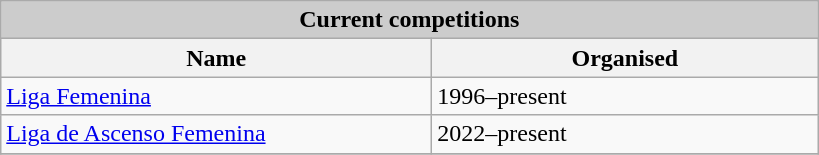<table class="wikitable sortable">
<tr>
<td colspan="2" style= "background: #cccccc; text-align:center;"><strong>Current competitions</strong></td>
</tr>
<tr>
<th width=280px>Name</th>
<th width=250px>Organised</th>
</tr>
<tr>
<td><a href='#'>Liga Femenina</a></td>
<td>1996–present</td>
</tr>
<tr>
<td><a href='#'>Liga de Ascenso Femenina</a></td>
<td>2022–present</td>
</tr>
<tr>
</tr>
</table>
